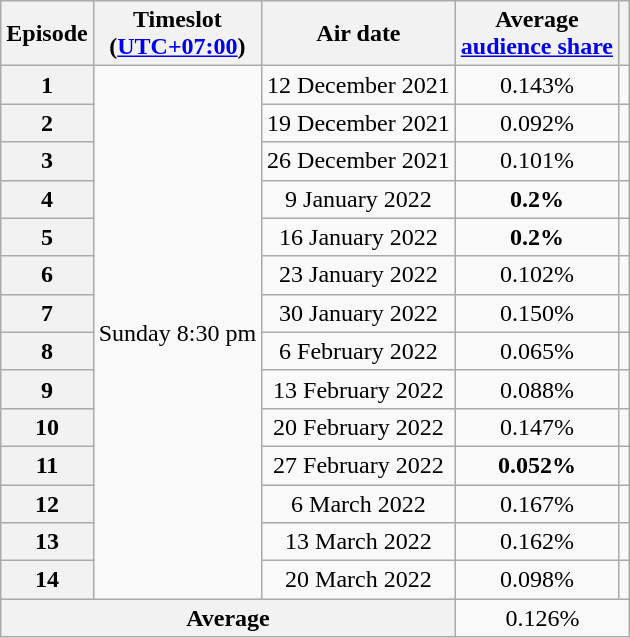<table class="wikitable">
<tr>
<th>Episode<br></th>
<th>Timeslot<br>(<a href='#'>UTC+07:00</a>)</th>
<th>Air date</th>
<th>Average<br><a href='#'>audience share</a></th>
<th></th>
</tr>
<tr>
<th style="text-align: center;">1</th>
<td rowspan="14” style="text-align: center;">Sunday 8:30 pm</td>
<td style="text-align: center;">12 December 2021</td>
<td style="text-align: center;">0.143%</td>
<td style="text-align: center;"></td>
</tr>
<tr>
<th style="text-align: center;">2</th>
<td style="text-align: center;">19 December 2021</td>
<td style="text-align: center;">0.092%</td>
<td style="text-align: center;"></td>
</tr>
<tr>
<th style="text-align: center;">3</th>
<td style="text-align: center;">26 December 2021</td>
<td style="text-align: center;">0.101%</td>
<td style="text-align: center;"></td>
</tr>
<tr>
<th style="text-align: center;">4</th>
<td style="text-align: center;">9 January 2022</td>
<td style="text-align: center;"><strong>0.2%</strong></td>
<td style="text-align: center;"></td>
</tr>
<tr>
<th style="text-align: center;">5</th>
<td style="text-align: center;">16 January 2022</td>
<td style="text-align: center;"><strong>0.2%</strong></td>
<td style="text-align: center;"></td>
</tr>
<tr>
<th style="text-align: center;">6</th>
<td style="text-align: center;">23 January 2022</td>
<td style="text-align: center;">0.102%</td>
<td style="text-align: center;"></td>
</tr>
<tr>
<th style="text-align: center;">7</th>
<td style="text-align: center;">30 January 2022</td>
<td style="text-align: center;">0.150%</td>
<td style="text-align: center;"></td>
</tr>
<tr>
<th style="text-align: center;">8</th>
<td style="text-align: center;">6 February 2022</td>
<td style="text-align: center;">0.065%</td>
<td style="text-align: center;"></td>
</tr>
<tr>
<th style="text-align: center;">9</th>
<td style="text-align: center;">13 February 2022</td>
<td style="text-align: center;">0.088%</td>
<td style="text-align: center;"></td>
</tr>
<tr>
<th style="text-align: center;">10</th>
<td style="text-align: center;">20 February 2022</td>
<td style="text-align: center;">0.147%</td>
<td style="text-align: center;"></td>
</tr>
<tr>
<th style="text-align: center;">11</th>
<td style="text-align: center;">27 February 2022</td>
<td style="text-align: center;"><strong>0.052%</strong></td>
<td style="text-align: center;"></td>
</tr>
<tr>
<th style="text-align: center;">12</th>
<td style="text-align: center;">6 March 2022</td>
<td style="text-align: center;">0.167%</td>
<td style="text-align: center;"></td>
</tr>
<tr>
<th style="text-align: center;">13</th>
<td style="text-align: center;">13 March 2022</td>
<td style="text-align: center;">0.162%</td>
<td style="text-align: center;"></td>
</tr>
<tr>
<th style="text-align: center;">14</th>
<td style="text-align: center;">20 March 2022</td>
<td style="text-align: center;">0.098%</td>
<td style="text-align: center;"></td>
</tr>
<tr>
<th colspan="3" style="text-align: center;">Average</th>
<td colspan="2" style="text-align: center;">0.126%</td>
</tr>
</table>
